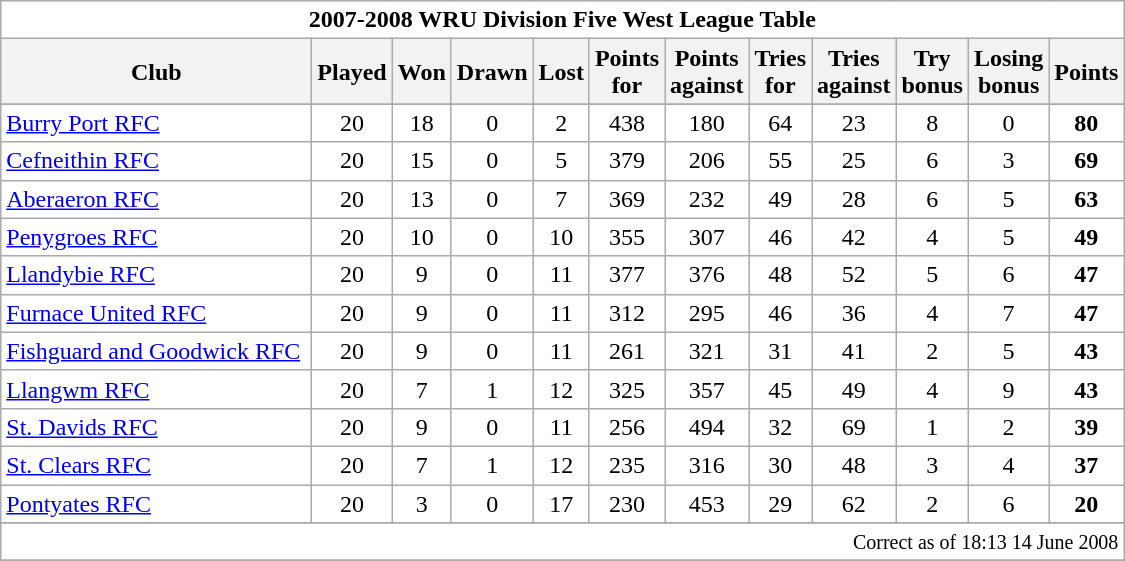<table class="wikitable" style="float:left; margin-right:15px; text-align: center;">
<tr>
<td colspan="12" bgcolor="#FFFFFF" cellpadding="0" cellspacing="0"><strong>2007-2008 WRU Division Five West League Table</strong></td>
</tr>
<tr>
<th bgcolor="#efefef" width="200">Club</th>
<th bgcolor="#efefef" width="20">Played</th>
<th bgcolor="#efefef" width="20">Won</th>
<th bgcolor="#efefef" width="20">Drawn</th>
<th bgcolor="#efefef" width="20">Lost</th>
<th bgcolor="#efefef" width="20">Points for</th>
<th bgcolor="#efefef" width="20">Points against</th>
<th bgcolor="#efefef" width="20">Tries for</th>
<th bgcolor="#efefef" width="20">Tries against</th>
<th bgcolor="#efefef" width="20">Try bonus</th>
<th bgcolor="#efefef" width="20">Losing bonus</th>
<th bgcolor="#efefef" width="20">Points</th>
</tr>
<tr bgcolor=#ffffff align=center>
</tr>
<tr bgcolor=#ffffff align=center>
<td align=left><a href='#'>Burry Port RFC</a></td>
<td>20</td>
<td>18</td>
<td>0</td>
<td>2</td>
<td>438</td>
<td>180</td>
<td>64</td>
<td>23</td>
<td>8</td>
<td>0</td>
<td><strong>80</strong></td>
</tr>
<tr bgcolor=#ffffff align=center>
<td align=left><a href='#'>Cefneithin RFC</a></td>
<td>20</td>
<td>15</td>
<td>0</td>
<td>5</td>
<td>379</td>
<td>206</td>
<td>55</td>
<td>25</td>
<td>6</td>
<td>3</td>
<td><strong>69</strong></td>
</tr>
<tr bgcolor=#ffffff align=center>
<td align=left><a href='#'>Aberaeron RFC</a></td>
<td>20</td>
<td>13</td>
<td>0</td>
<td>7</td>
<td>369</td>
<td>232</td>
<td>49</td>
<td>28</td>
<td>6</td>
<td>5</td>
<td><strong>63</strong></td>
</tr>
<tr bgcolor=#ffffff align=center>
<td align=left><a href='#'>Penygroes RFC</a></td>
<td>20</td>
<td>10</td>
<td>0</td>
<td>10</td>
<td>355</td>
<td>307</td>
<td>46</td>
<td>42</td>
<td>4</td>
<td>5</td>
<td><strong>49</strong></td>
</tr>
<tr bgcolor=#ffffff align=center>
<td align=left><a href='#'>Llandybie RFC</a></td>
<td>20</td>
<td>9</td>
<td>0</td>
<td>11</td>
<td>377</td>
<td>376</td>
<td>48</td>
<td>52</td>
<td>5</td>
<td>6</td>
<td><strong>47</strong></td>
</tr>
<tr bgcolor=#ffffff align=center>
<td align=left><a href='#'>Furnace United RFC</a></td>
<td>20</td>
<td>9</td>
<td>0</td>
<td>11</td>
<td>312</td>
<td>295</td>
<td>46</td>
<td>36</td>
<td>4</td>
<td>7</td>
<td><strong>47</strong></td>
</tr>
<tr bgcolor=#ffffff align=center>
<td align=left><a href='#'>Fishguard and Goodwick RFC</a></td>
<td>20</td>
<td>9</td>
<td>0</td>
<td>11</td>
<td>261</td>
<td>321</td>
<td>31</td>
<td>41</td>
<td>2</td>
<td>5</td>
<td><strong>43</strong></td>
</tr>
<tr bgcolor=#ffffff align=center>
<td align=left><a href='#'>Llangwm RFC</a></td>
<td>20</td>
<td>7</td>
<td>1</td>
<td>12</td>
<td>325</td>
<td>357</td>
<td>45</td>
<td>49</td>
<td>4</td>
<td>9</td>
<td><strong>43</strong></td>
</tr>
<tr bgcolor=#ffffff align=center>
<td align=left><a href='#'>St. Davids RFC</a></td>
<td>20</td>
<td>9</td>
<td>0</td>
<td>11</td>
<td>256</td>
<td>494</td>
<td>32</td>
<td>69</td>
<td>1</td>
<td>2</td>
<td><strong>39</strong></td>
</tr>
<tr bgcolor=#ffffff align=center>
<td align=left><a href='#'>St. Clears RFC</a></td>
<td>20</td>
<td>7</td>
<td>1</td>
<td>12</td>
<td>235</td>
<td>316</td>
<td>30</td>
<td>48</td>
<td>3</td>
<td>4</td>
<td><strong>37</strong></td>
</tr>
<tr bgcolor=#ffffff align=center>
<td align=left><a href='#'>Pontyates RFC</a></td>
<td>20</td>
<td>3</td>
<td>0</td>
<td>17</td>
<td>230</td>
<td>453</td>
<td>29</td>
<td>62</td>
<td>2</td>
<td>6</td>
<td><strong>20</strong></td>
</tr>
<tr bgcolor=#ffffff align=center>
</tr>
<tr>
<td colspan="12" align="right" bgcolor="#FFFFFF" cellpadding="0" cellspacing="0"><small>Correct as of 18:13 14 June 2008</small></td>
</tr>
<tr>
</tr>
</table>
